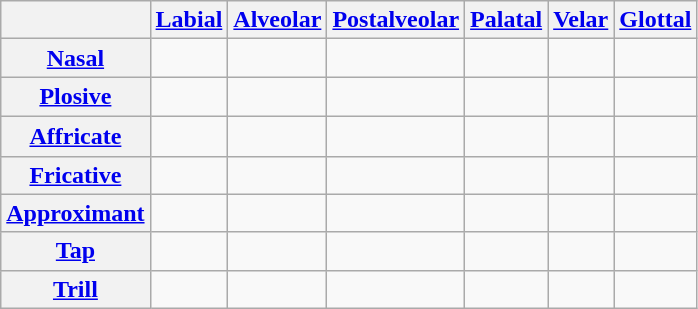<table class="wikitable" style="text-align: center">
<tr>
<th></th>
<th><a href='#'>Labial</a></th>
<th><a href='#'>Alveolar</a></th>
<th><a href='#'>Postalveolar</a></th>
<th><a href='#'>Palatal</a></th>
<th><a href='#'>Velar</a></th>
<th><a href='#'>Glottal</a></th>
</tr>
<tr>
<th><a href='#'>Nasal</a></th>
<td></td>
<td></td>
<td></td>
<td></td>
<td></td>
<td></td>
</tr>
<tr>
<th><a href='#'>Plosive</a></th>
<td>⠀</td>
<td>⠀</td>
<td></td>
<td></td>
<td>⠀</td>
<td></td>
</tr>
<tr>
<th><a href='#'>Affricate</a></th>
<td></td>
<td>⠀</td>
<td>⠀</td>
<td></td>
<td></td>
<td></td>
</tr>
<tr>
<th><a href='#'>Fricative</a></th>
<td></td>
<td></td>
<td></td>
<td></td>
<td></td>
<td></td>
</tr>
<tr>
<th><a href='#'>Approximant</a></th>
<td></td>
<td></td>
<td></td>
<td></td>
<td></td>
<td></td>
</tr>
<tr>
<th><a href='#'>Tap</a></th>
<td></td>
<td></td>
<td></td>
<td></td>
<td></td>
<td></td>
</tr>
<tr>
<th><a href='#'>Trill</a></th>
<td></td>
<td></td>
<td></td>
<td></td>
<td></td>
<td></td>
</tr>
</table>
